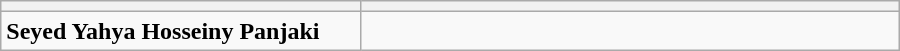<table class="wikitable" border="1" align="center" width="600px">
<tr>
<th width="40%"></th>
<th width="60%"></th>
</tr>
<tr>
<td><strong>Seyed Yahya Hosseiny Panjaki</strong></td>
<td></td>
</tr>
</table>
